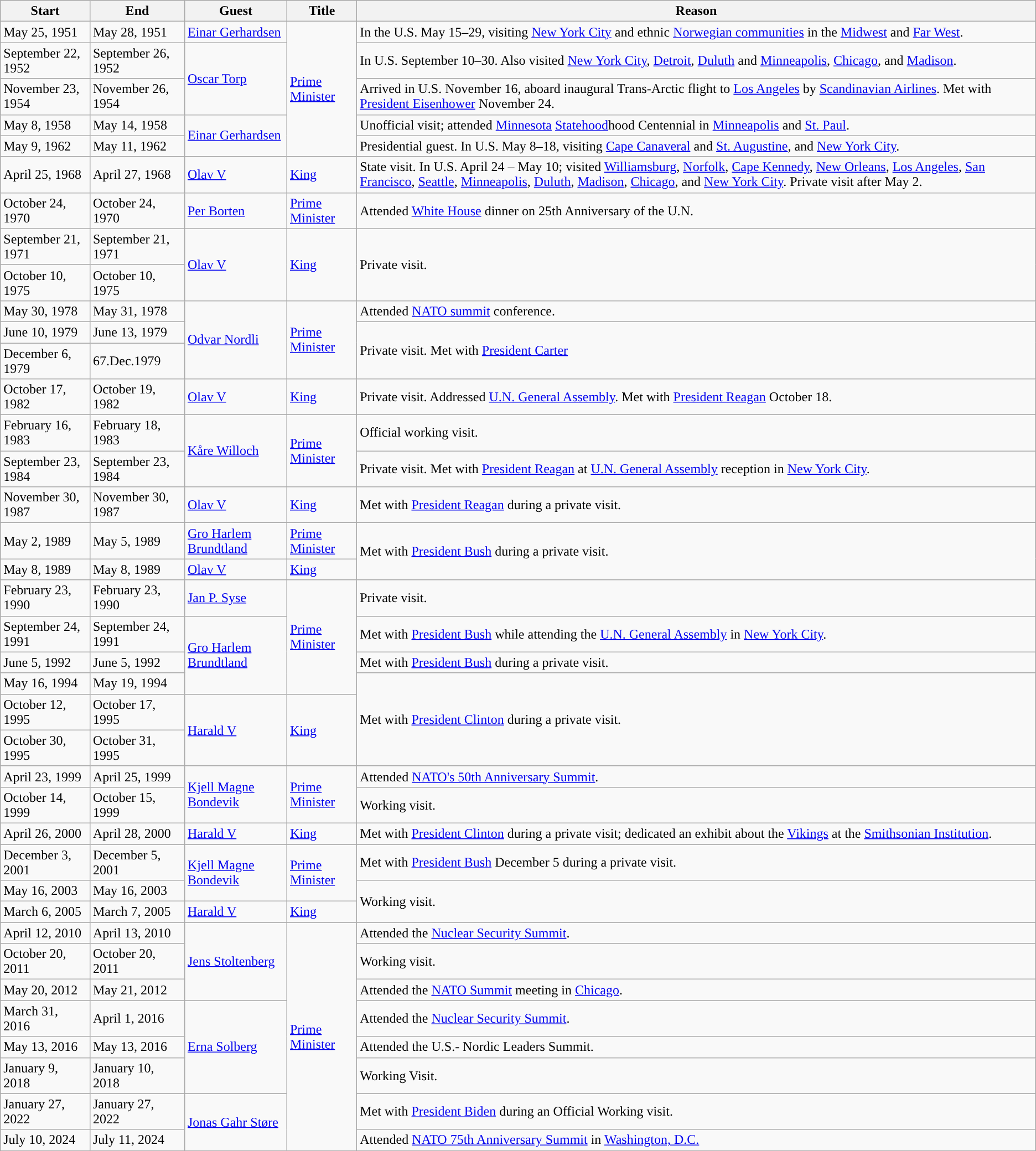<table class="wikitable sortable">
<tr>
<th>Start</th>
<th>End</th>
<th>Guest</th>
<th>Title</th>
<th>Reason</th>
</tr>
<tr>
<td>May 25, 1951</td>
<td>May 28, 1951</td>
<td><a href='#'>Einar Gerhardsen</a></td>
<td rowspan=5><a href='#'>Prime Minister</a></td>
<td>In the U.S. May 15–29, visiting <a href='#'>New York City</a> and ethnic <a href='#'>Norwegian communities</a> in the <a href='#'>Midwest</a> and <a href='#'>Far West</a>.</td>
</tr>
<tr>
<td>September 22, 1952</td>
<td>September 26, 1952</td>
<td rowspan=2><a href='#'>Oscar Torp</a></td>
<td>In U.S. September 10–30. Also visited <a href='#'>New York City</a>, <a href='#'>Detroit</a>, <a href='#'>Duluth</a> and <a href='#'>Minneapolis</a>, <a href='#'>Chicago</a>, and <a href='#'>Madison</a>.</td>
</tr>
<tr>
<td>November 23, 1954</td>
<td>November 26, 1954</td>
<td>Arrived in U.S. November 16, aboard inaugural Trans-Arctic flight to <a href='#'>Los Angeles</a> by <a href='#'>Scandinavian Airlines</a>. Met with <a href='#'>President Eisenhower</a> November 24.</td>
</tr>
<tr>
<td>May 8, 1958</td>
<td>May 14, 1958</td>
<td rowspan=2><a href='#'>Einar Gerhardsen</a></td>
<td>Unofficial visit; attended <a href='#'>Minnesota</a> <a href='#'>Statehood</a>hood Centennial in <a href='#'>Minneapolis</a> and <a href='#'>St. Paul</a>.</td>
</tr>
<tr>
<td>May 9, 1962</td>
<td>May 11, 1962</td>
<td>Presidential guest. In U.S. May 8–18, visiting <a href='#'>Cape Canaveral</a> and <a href='#'>St. Augustine</a>, and <a href='#'>New York City</a>.</td>
</tr>
<tr>
<td>April 25, 1968</td>
<td>April 27, 1968</td>
<td><a href='#'>Olav V</a></td>
<td><a href='#'>King</a></td>
<td>State visit. In U.S. April 24 – May 10; visited <a href='#'>Williamsburg</a>, <a href='#'>Norfolk</a>, <a href='#'>Cape Kennedy</a>, <a href='#'>New Orleans</a>, <a href='#'>Los Angeles</a>, <a href='#'>San Francisco</a>, <a href='#'>Seattle</a>, <a href='#'>Minneapolis</a>, <a href='#'>Duluth</a>, <a href='#'>Madison</a>, <a href='#'>Chicago</a>, and <a href='#'>New York City</a>. Private visit after May 2.</td>
</tr>
<tr>
<td>October 24, 1970</td>
<td>October 24, 1970</td>
<td><a href='#'>Per Borten</a></td>
<td><a href='#'>Prime Minister</a></td>
<td>Attended <a href='#'>White House</a> dinner on 25th Anniversary of the U.N.</td>
</tr>
<tr>
<td>September 21, 1971</td>
<td>September 21, 1971</td>
<td rowspan=2><a href='#'>Olav V</a></td>
<td rowspan="2"><a href='#'>King</a></td>
<td rowspan=2>Private visit.</td>
</tr>
<tr>
<td>October 10, 1975</td>
<td>October 10, 1975</td>
</tr>
<tr>
<td>May 30, 1978</td>
<td>May 31, 1978</td>
<td rowspan=3><a href='#'>Odvar Nordli</a></td>
<td rowspan="3"><a href='#'>Prime Minister</a></td>
<td>Attended <a href='#'>NATO summit</a> conference.</td>
</tr>
<tr>
<td>June 10, 1979</td>
<td>June 13, 1979</td>
<td rowspan=2>Private visit. Met with <a href='#'>President Carter</a></td>
</tr>
<tr>
<td>December 6, 1979</td>
<td>67.Dec.1979</td>
</tr>
<tr>
<td>October 17, 1982</td>
<td>October 19, 1982</td>
<td><a href='#'>Olav V</a></td>
<td><a href='#'>King</a></td>
<td>Private visit. Addressed <a href='#'>U.N. General Assembly</a>. Met with <a href='#'>President Reagan</a> October 18.</td>
</tr>
<tr>
<td>February 16, 1983</td>
<td>February 18, 1983</td>
<td rowspan=2><a href='#'>Kåre Willoch</a></td>
<td rowspan="2"><a href='#'>Prime Minister</a></td>
<td>Official working visit.</td>
</tr>
<tr>
<td>September 23, 1984</td>
<td>September 23, 1984</td>
<td>Private visit. Met with <a href='#'>President Reagan</a> at <a href='#'>U.N. General Assembly</a> reception in <a href='#'>New York City</a>.</td>
</tr>
<tr>
<td>November 30, 1987</td>
<td>November 30, 1987</td>
<td><a href='#'>Olav V</a></td>
<td><a href='#'>King</a></td>
<td>Met with <a href='#'>President Reagan</a> during a private visit.</td>
</tr>
<tr>
<td>May 2, 1989</td>
<td>May 5, 1989</td>
<td><a href='#'>Gro Harlem Brundtland</a></td>
<td><a href='#'>Prime Minister</a></td>
<td rowspan=2>Met with <a href='#'>President Bush</a> during a private visit.</td>
</tr>
<tr>
<td>May 8, 1989</td>
<td>May 8, 1989</td>
<td><a href='#'>Olav V</a></td>
<td><a href='#'>King</a></td>
</tr>
<tr>
<td>February 23, 1990</td>
<td>February 23, 1990</td>
<td><a href='#'>Jan P. Syse</a></td>
<td rowspan="4"><a href='#'>Prime Minister</a></td>
<td>Private visit.</td>
</tr>
<tr>
<td>September 24, 1991</td>
<td>September 24, 1991</td>
<td rowspan=3><a href='#'>Gro Harlem Brundtland</a></td>
<td>Met with <a href='#'>President Bush</a> while attending the <a href='#'>U.N. General Assembly</a> in <a href='#'>New York City</a>.</td>
</tr>
<tr>
<td>June 5, 1992</td>
<td>June 5, 1992</td>
<td>Met with <a href='#'>President Bush</a> during a private visit.</td>
</tr>
<tr>
<td>May 16, 1994</td>
<td>May 19, 1994</td>
<td rowspan=3>Met with <a href='#'>President Clinton</a> during a private visit.</td>
</tr>
<tr>
<td>October 12, 1995</td>
<td>October 17, 1995</td>
<td rowspan=2><a href='#'>Harald V</a></td>
<td rowspan="2"><a href='#'>King</a></td>
</tr>
<tr>
<td>October 30, 1995</td>
<td>October 31, 1995</td>
</tr>
<tr>
<td>April 23, 1999</td>
<td>April 25, 1999</td>
<td rowspan=2><a href='#'>Kjell Magne Bondevik</a></td>
<td rowspan=2><a href='#'>Prime Minister</a></td>
<td>Attended <a href='#'>NATO's 50th Anniversary Summit</a>.</td>
</tr>
<tr>
<td>October 14, 1999</td>
<td>October 15, 1999</td>
<td>Working visit.</td>
</tr>
<tr>
<td>April 26, 2000</td>
<td>April 28, 2000</td>
<td><a href='#'>Harald V</a></td>
<td><a href='#'>King</a></td>
<td>Met with <a href='#'>President Clinton</a> during a private visit; dedicated an exhibit about the <a href='#'>Vikings</a> at the <a href='#'>Smithsonian Institution</a>.</td>
</tr>
<tr>
<td>December 3, 2001</td>
<td>December 5, 2001</td>
<td rowspan=2><a href='#'>Kjell Magne Bondevik</a></td>
<td rowspan=2><a href='#'>Prime Minister</a></td>
<td>Met with <a href='#'>President Bush</a> December 5 during a private visit.</td>
</tr>
<tr>
<td>May 16, 2003</td>
<td>May 16, 2003</td>
<td rowspan=2>Working visit.</td>
</tr>
<tr>
<td>March 6, 2005</td>
<td>March 7, 2005</td>
<td><a href='#'>Harald V</a></td>
<td><a href='#'>King</a></td>
</tr>
<tr>
<td>April 12, 2010</td>
<td>April 13, 2010</td>
<td rowspan=3><a href='#'>Jens Stoltenberg</a></td>
<td rowspan="8"><a href='#'>Prime Minister</a></td>
<td>Attended the <a href='#'>Nuclear Security Summit</a>.</td>
</tr>
<tr>
<td>October 20, 2011</td>
<td>October 20, 2011</td>
<td>Working visit.</td>
</tr>
<tr>
<td>May 20, 2012</td>
<td>May 21, 2012</td>
<td>Attended the <a href='#'>NATO Summit</a> meeting in <a href='#'>Chicago</a>.</td>
</tr>
<tr>
<td>March 31, 2016</td>
<td>April 1, 2016</td>
<td rowspan="3"><a href='#'>Erna Solberg</a></td>
<td>Attended the <a href='#'>Nuclear Security Summit</a>.</td>
</tr>
<tr>
<td>May 13, 2016</td>
<td>May 13, 2016</td>
<td>Attended the U.S.- Nordic Leaders Summit.</td>
</tr>
<tr>
<td>January 9, 2018</td>
<td>January 10, 2018</td>
<td>Working Visit.</td>
</tr>
<tr>
<td>January 27, 2022</td>
<td>January 27, 2022</td>
<td rowspan=4><a href='#'>Jonas Gahr Støre</a></td>
<td>Met with <a href='#'>President Biden</a> during an Official Working visit.</td>
</tr>
<tr>
<td>July 10, 2024</td>
<td>July 11, 2024</td>
<td>Attended <a href='#'>NATO 75th Anniversary Summit</a> in <a href='#'>Washington, D.C.</a></td>
</tr>
</table>
